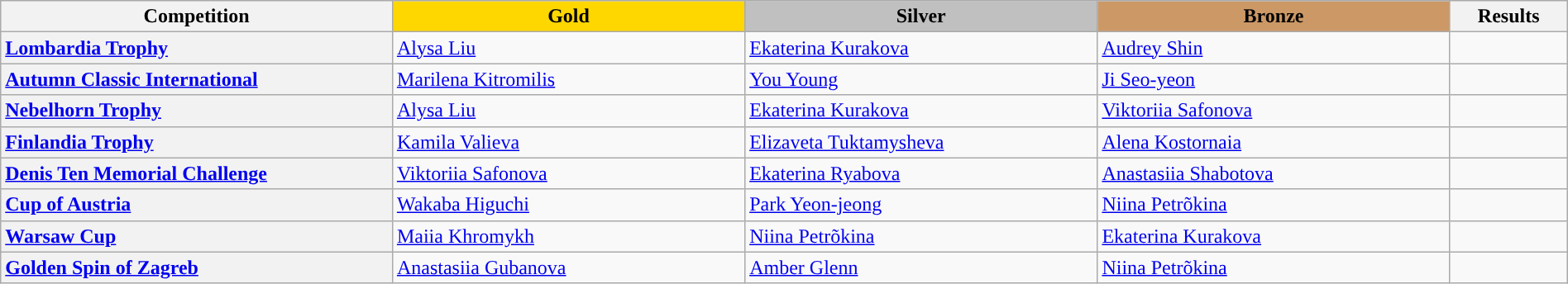<table class="wikitable unsortable" style="text-align:left; width:100%">
<tr>
<th scope="col" style="text-align:center; width:25%;">Competition</th>
<td scope="col" style="text-align:center; width:22.5%; background:gold"><strong>Gold</strong></td>
<td scope="col" style="text-align:center; width:22.5%; background:silver"><strong>Silver</strong></td>
<td scope="col" style="text-align:center; width:22.5%; background:#c96"><strong>Bronze</strong></td>
<th scope="col" style="text-align:center; width:7.5%;">Results</th>
</tr>
<tr>
<th scope="row" style="text-align:left"> <a href='#'>Lombardia Trophy</a></th>
<td> <a href='#'>Alysa Liu</a></td>
<td> <a href='#'>Ekaterina Kurakova</a></td>
<td> <a href='#'>Audrey Shin</a></td>
<td></td>
</tr>
<tr>
<th scope="row" style="text-align:left"> <a href='#'>Autumn Classic International</a></th>
<td> <a href='#'>Marilena Kitromilis</a></td>
<td> <a href='#'>You Young</a></td>
<td> <a href='#'>Ji Seo-yeon</a></td>
<td></td>
</tr>
<tr>
<th scope="row" style="text-align:left"> <a href='#'>Nebelhorn Trophy</a></th>
<td> <a href='#'>Alysa Liu</a></td>
<td> <a href='#'>Ekaterina Kurakova</a></td>
<td> <a href='#'>Viktoriia Safonova</a></td>
<td></td>
</tr>
<tr>
<th scope="row" style="text-align:left"> <a href='#'>Finlandia Trophy</a></th>
<td> <a href='#'>Kamila Valieva</a></td>
<td> <a href='#'>Elizaveta Tuktamysheva</a></td>
<td> <a href='#'>Alena Kostornaia</a></td>
<td></td>
</tr>
<tr>
<th scope="row" style="text-align:left"> <a href='#'>Denis Ten Memorial Challenge</a></th>
<td> <a href='#'>Viktoriia Safonova</a></td>
<td> <a href='#'>Ekaterina Ryabova</a></td>
<td> <a href='#'>Anastasiia Shabotova</a></td>
<td></td>
</tr>
<tr>
<th scope="row" style="text-align:left"> <a href='#'>Cup of Austria</a></th>
<td> <a href='#'>Wakaba Higuchi</a></td>
<td> <a href='#'>Park Yeon-jeong</a></td>
<td> <a href='#'>Niina Petrõkina</a></td>
<td></td>
</tr>
<tr>
<th scope="row" style="text-align:left"> <a href='#'>Warsaw Cup</a></th>
<td> <a href='#'>Maiia Khromykh</a></td>
<td> <a href='#'>Niina Petrõkina</a></td>
<td> <a href='#'>Ekaterina Kurakova</a></td>
<td></td>
</tr>
<tr>
<th scope="row" style="text-align:left"> <a href='#'>Golden Spin of Zagreb</a></th>
<td> <a href='#'>Anastasiia Gubanova</a></td>
<td> <a href='#'>Amber Glenn</a></td>
<td> <a href='#'>Niina Petrõkina</a></td>
<td></td>
</tr>
</table>
